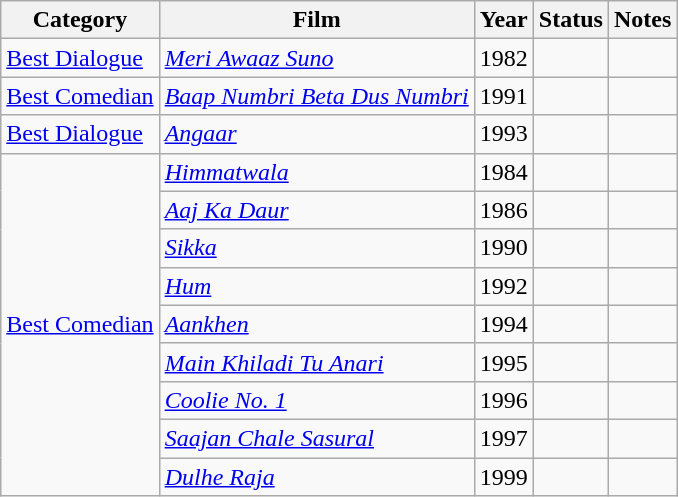<table class="wikitable">
<tr>
<th>Category</th>
<th>Film</th>
<th>Year</th>
<th>Status</th>
<th>Notes</th>
</tr>
<tr>
<td><a href='#'>Best Dialogue</a></td>
<td><em><a href='#'>Meri Awaaz Suno</a></em></td>
<td>1982</td>
<td></td>
<td></td>
</tr>
<tr>
<td><a href='#'>Best Comedian</a></td>
<td><em><a href='#'>Baap Numbri Beta Dus Numbri</a></em></td>
<td>1991</td>
<td></td>
<td></td>
</tr>
<tr>
<td><a href='#'>Best Dialogue</a></td>
<td><em><a href='#'>Angaar</a></em></td>
<td>1993</td>
<td></td>
<td></td>
</tr>
<tr>
<td rowspan=9><a href='#'>Best Comedian</a></td>
<td><em><a href='#'>Himmatwala</a></em></td>
<td>1984</td>
<td></td>
<td></td>
</tr>
<tr>
<td><em><a href='#'>Aaj Ka Daur</a></em></td>
<td>1986</td>
<td></td>
<td></td>
</tr>
<tr>
<td><em><a href='#'>Sikka</a></em></td>
<td>1990</td>
<td></td>
<td></td>
</tr>
<tr>
<td><em><a href='#'>Hum</a></em></td>
<td>1992</td>
<td></td>
<td></td>
</tr>
<tr>
<td><em><a href='#'>Aankhen</a></em></td>
<td>1994</td>
<td></td>
<td></td>
</tr>
<tr>
<td><em><a href='#'>Main Khiladi Tu Anari</a></em></td>
<td>1995</td>
<td></td>
<td></td>
</tr>
<tr>
<td><em><a href='#'>Coolie No. 1</a></em></td>
<td>1996</td>
<td></td>
<td></td>
</tr>
<tr>
<td><em><a href='#'>Saajan Chale Sasural</a></em></td>
<td>1997</td>
<td></td>
<td></td>
</tr>
<tr>
<td><em><a href='#'>Dulhe Raja</a></em></td>
<td>1999</td>
<td></td>
<td></td>
</tr>
</table>
